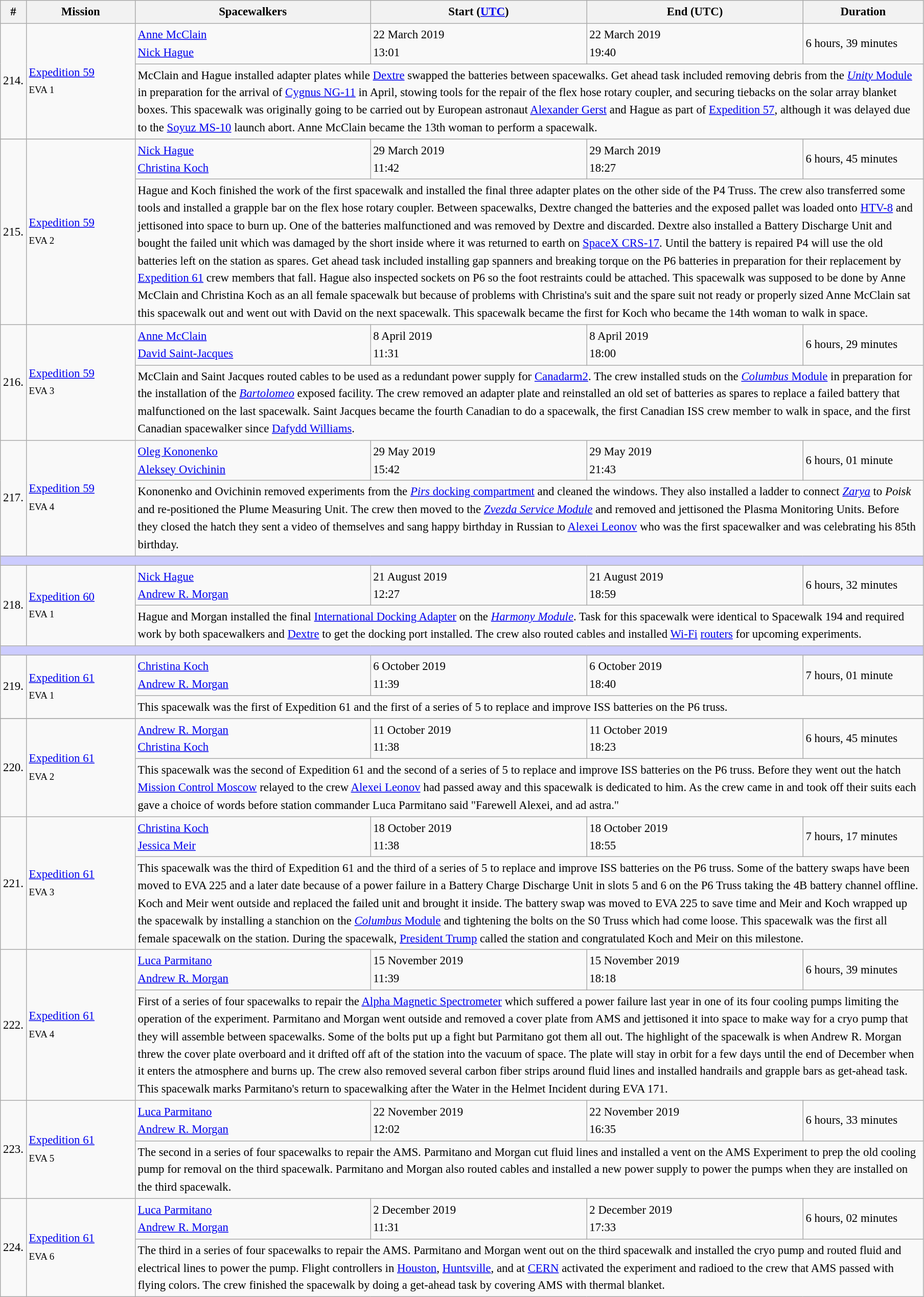<table class="wikitable sortable sticky-header" style="font-size:0.95em; line-height:1.5em;">
<tr>
<th scope="col" width="25">#</th>
<th scope="col" width="135">Mission</th>
<th scope="col" width="300">Spacewalkers</th>
<th scope="col" width="275">Start (<a href='#'>UTC</a>)</th>
<th scope="col" width="275">End (UTC)</th>
<th scope="col" width="150">Duration</th>
</tr>
<tr>
<td rowspan="2">214.</td>
<td rowspan="2"><a href='#'>Expedition 59</a><br><small>EVA 1</small></td>
<td> <a href='#'>Anne McClain</a> <br>  <a href='#'>Nick Hague</a></td>
<td>22 March 2019<br>13:01</td>
<td>22 March 2019<br>19:40</td>
<td>6 hours, 39 minutes</td>
</tr>
<tr>
<td colspan="4">McClain and Hague installed adapter plates while <a href='#'>Dextre</a> swapped the batteries between spacewalks. Get ahead task included removing debris from the <a href='#'><em>Unity</em> Module</a> in preparation for the arrival of <a href='#'>Cygnus NG-11</a> in April, stowing tools for the repair of the flex hose rotary coupler, and securing tiebacks on the solar array blanket boxes. This spacewalk was originally going to be carried out by European astronaut <a href='#'>Alexander Gerst</a> and Hague as part of <a href='#'>Expedition 57</a>, although it was delayed due to the <a href='#'>Soyuz MS-10</a> launch abort. Anne McClain became the 13th woman to perform a spacewalk.</td>
</tr>
<tr>
</tr>
<tr>
</tr>
<tr>
<td rowspan="2">215.</td>
<td rowspan="2"><a href='#'>Expedition 59</a><br><small>EVA 2</small></td>
<td> <a href='#'>Nick Hague</a><br> <a href='#'>Christina Koch</a></td>
<td>29 March 2019<br>11:42</td>
<td>29 March 2019<br>18:27</td>
<td>6 hours, 45 minutes</td>
</tr>
<tr>
<td colspan="4">Hague and Koch finished the work of the first spacewalk and installed the final three adapter plates on the other side of the P4 Truss. The crew also transferred some tools and installed a grapple bar on the flex hose rotary coupler. Between spacewalks, Dextre changed the batteries and the exposed pallet was loaded onto <a href='#'>HTV-8</a> and jettisoned into space to burn up. One of the batteries malfunctioned and was removed by Dextre and discarded. Dextre also installed a Battery Discharge Unit and bought the failed unit which was damaged by the short inside where it was returned to earth on <a href='#'>SpaceX CRS-17</a>. Until the battery is repaired P4 will use the old batteries left on the station as spares. Get ahead task included installing gap spanners and breaking torque on the P6 batteries in preparation for their replacement by <a href='#'>Expedition 61</a> crew members that fall. Hague also inspected sockets on P6 so the foot restraints could be attached. This spacewalk was supposed to be done by Anne McClain and Christina Koch as an all female spacewalk but because of problems with Christina's suit and the spare suit not ready or properly sized Anne McClain sat this spacewalk out and went out with David on the next spacewalk. This spacewalk became the first for Koch who became the 14th woman to walk in space.</td>
</tr>
<tr>
<td rowspan="2">216.</td>
<td rowspan="2"><a href='#'>Expedition 59</a><br><small>EVA 3</small></td>
<td> <a href='#'>Anne McClain</a><br> <a href='#'>David Saint-Jacques</a></td>
<td>8 April 2019<br>11:31</td>
<td>8 April 2019<br>18:00</td>
<td>6 hours, 29 minutes</td>
</tr>
<tr>
<td colspan="4">McClain and Saint Jacques routed cables to be used as a redundant power supply for <a href='#'>Canadarm2</a>. The crew installed studs on the <a href='#'><em>Columbus</em> Module</a> in preparation for the installation of the <em><a href='#'>Bartolomeo</a></em> exposed facility. The crew removed an adapter plate and reinstalled an old set of batteries as spares to replace a failed battery that malfunctioned on the last spacewalk. Saint Jacques became the fourth Canadian to do a spacewalk, the first Canadian ISS crew member to walk in space, and the first Canadian spacewalker since <a href='#'>Dafydd Williams</a>.</td>
</tr>
<tr>
<td rowspan="2">217.</td>
<td rowspan="2"><a href='#'>Expedition 59</a><br><small>EVA 4</small><br></td>
<td> <a href='#'>Oleg Kononenko</a><br> <a href='#'>Aleksey Ovichinin</a></td>
<td>29 May 2019<br>15:42</td>
<td>29 May 2019<br>21:43</td>
<td>6 hours, 01 minute</td>
</tr>
<tr>
<td colspan="4">Kononenko and Ovichinin removed experiments from the <a href='#'><em>Pirs</em> docking compartment</a> and cleaned the windows. They also installed a ladder to connect <em><a href='#'>Zarya</a></em> to <em>Poisk</em> and re-positioned the Plume Measuring Unit. The crew then moved to the <em><a href='#'>Zvezda Service Module</a></em> and removed and jettisoned the Plasma Monitoring Units. Before they closed the hatch they sent a video of themselves and sang happy birthday in Russian to <a href='#'>Alexei Leonov</a> who was the first spacewalker and was celebrating his 85th birthday.</td>
</tr>
<tr>
<td colspan="6" bgcolor="#ccccff" height="5px"></td>
</tr>
<tr>
<td rowspan="2">218.</td>
<td rowspan="2"><a href='#'>Expedition 60</a><br><small>EVA 1</small></td>
<td> <a href='#'>Nick Hague</a><br> <a href='#'>Andrew R. Morgan</a></td>
<td>21 August 2019<br>12:27</td>
<td>21 August 2019<br>18:59</td>
<td>6 hours, 32 minutes</td>
</tr>
<tr>
<td colspan="4">Hague and Morgan installed the final <a href='#'>International Docking Adapter</a> on the <a href='#'><em>Harmony Module</em></a>. Task for this spacewalk were identical to Spacewalk 194 and required work by both spacewalkers and <a href='#'>Dextre</a> to get the docking port installed. The crew also routed cables and installed <a href='#'>Wi-Fi</a> <a href='#'>routers</a> for upcoming experiments.</td>
</tr>
<tr>
<td colspan="6" bgcolor="#ccccff" height="5px"></td>
</tr>
<tr>
<td rowspan="2">219.</td>
<td rowspan="2"><a href='#'>Expedition 61</a><br><small>EVA 1</small></td>
<td> <a href='#'>Christina Koch</a> <br>  <a href='#'>Andrew R. Morgan</a></td>
<td>6 October 2019<br>11:39</td>
<td>6 October 2019<br>18:40</td>
<td>7 hours, 01 minute</td>
</tr>
<tr>
<td colspan="4">This spacewalk was the first of Expedition 61 and the first of a series of 5 to replace and improve ISS batteries on the P6 truss.</td>
</tr>
<tr>
</tr>
<tr tion-this-year>
<td rowspan="2">220.</td>
<td rowspan="2"><a href='#'>Expedition 61</a><br><small>EVA 2</small></td>
<td> <a href='#'>Andrew R. Morgan</a><br> <a href='#'>Christina Koch</a></td>
<td>11 October 2019<br>11:38</td>
<td>11 October 2019<br>18:23</td>
<td>6 hours, 45 minutes</td>
</tr>
<tr>
<td colspan="4">This spacewalk was the second of Expedition 61 and the second of a series of 5 to replace and improve ISS batteries on the P6 truss. Before they went out the hatch <a href='#'>Mission Control Moscow</a> relayed to the crew <a href='#'>Alexei Leonov</a> had passed away and this spacewalk is dedicated to him. As the crew came in and took off their suits each gave a choice of words before station commander Luca Parmitano said "Farewell Alexei, and ad astra."</td>
</tr>
<tr>
<td rowspan="2">221.</td>
<td rowspan="2"><a href='#'>Expedition 61</a><br><small>EVA 3</small></td>
<td> <a href='#'>Christina Koch</a><br> <a href='#'>Jessica Meir</a></td>
<td>18 October 2019<br>11:38</td>
<td>18 October 2019<br>18:55</td>
<td>7 hours, 17 minutes</td>
</tr>
<tr>
<td colspan="4">This spacewalk was the third of Expedition 61 and the third of a series of 5 to replace and improve ISS batteries on the P6 truss. Some of the battery swaps have been moved to EVA 225 and a later date because of a power failure in a Battery Charge Discharge Unit in slots 5 and 6 on the P6 Truss taking the 4B battery channel offline. Koch and Meir went outside and replaced the failed unit and brought it inside. The battery swap was moved to EVA 225 to save time and Meir and Koch wrapped up the spacewalk by installing a stanchion on the <a href='#'><em>Columbus</em> Module</a> and tightening the bolts on the S0 Truss which had come loose. This spacewalk was the first all female spacewalk on the station. During the spacewalk, <a href='#'>President Trump</a> called the station and congratulated Koch and Meir on this milestone.</td>
</tr>
<tr>
<td rowspan="2">222.</td>
<td rowspan="2"><a href='#'>Expedition 61</a><br><small>EVA 4</small></td>
<td> <a href='#'>Luca Parmitano</a><br> <a href='#'>Andrew R. Morgan</a></td>
<td>15 November 2019<br>11:39</td>
<td>15 November 2019<br>18:18</td>
<td>6 hours, 39 minutes</td>
</tr>
<tr>
<td colspan="4">First of a series of four spacewalks to repair the <a href='#'>Alpha Magnetic Spectrometer</a> which suffered a power failure last year in one of its four cooling pumps limiting the operation of the experiment. Parmitano and Morgan went outside and removed a cover plate from AMS and jettisoned it into space to make way for a cryo pump that they will assemble between spacewalks. Some of the bolts put up a fight but Parmitano got them all out. The highlight of the spacewalk is when Andrew R. Morgan threw the cover plate overboard and it drifted off aft of the station into the vacuum of space. The plate will stay in orbit for a few days until the end of December when it enters the atmosphere and burns up. The crew also removed several carbon fiber strips around fluid lines and installed handrails and grapple bars as get-ahead task. This spacewalk marks Parmitano's return to spacewalking after the Water in the Helmet Incident during EVA 171.</td>
</tr>
<tr>
<td rowspan="2">223.</td>
<td rowspan="2"><a href='#'>Expedition 61</a><br><small>EVA 5</small></td>
<td> <a href='#'>Luca Parmitano</a> <br>  <a href='#'>Andrew R. Morgan</a></td>
<td>22 November 2019<br>12:02</td>
<td>22 November 2019<br>16:35</td>
<td>6 hours, 33 minutes</td>
</tr>
<tr>
<td colspan="4">The second in a series of four spacewalks to repair the AMS. Parmitano and Morgan cut fluid lines and installed a vent on the AMS Experiment to prep the old cooling pump for removal on the third spacewalk. Parmitano and Morgan also routed cables and installed a new power supply to power the pumps when they are installed on the third spacewalk.</td>
</tr>
<tr>
<td rowspan="2">224.</td>
<td rowspan="2"><a href='#'>Expedition 61</a><br><small>EVA 6</small></td>
<td> <a href='#'>Luca Parmitano</a> <br>  <a href='#'>Andrew R. Morgan</a></td>
<td>2 December 2019<br>11:31</td>
<td>2 December 2019<br>17:33</td>
<td>6 hours, 02 minutes</td>
</tr>
<tr>
<td colspan="4">The third in a series of four spacewalks to repair the AMS. Parmitano and Morgan went out on the third spacewalk and installed the cryo pump and routed fluid and electrical lines to power the pump. Flight controllers in <a href='#'>Houston</a>, <a href='#'>Huntsville</a>, and at <a href='#'>CERN</a> activated the experiment and radioed to the crew that AMS passed with flying colors. The crew finished the spacewalk by doing a get-ahead task by covering AMS with thermal blanket.</td>
</tr>
</table>
